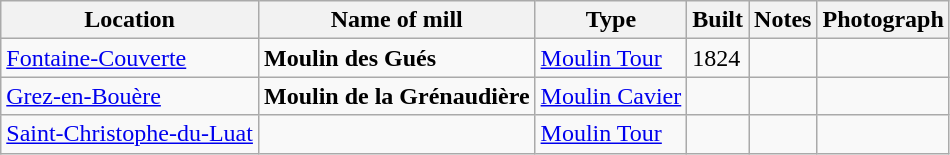<table class="wikitable">
<tr>
<th>Location</th>
<th>Name of mill</th>
<th>Type</th>
<th>Built</th>
<th>Notes</th>
<th>Photograph</th>
</tr>
<tr>
<td><a href='#'>Fontaine-Couverte</a></td>
<td><strong>Moulin des Gués</strong></td>
<td><a href='#'>Moulin Tour</a></td>
<td>1824</td>
<td> </td>
<td></td>
</tr>
<tr>
<td><a href='#'>Grez-en-Bouère</a></td>
<td><strong>Moulin de la Grénaudière</strong></td>
<td><a href='#'>Moulin Cavier</a></td>
<td></td>
<td> </td>
<td></td>
</tr>
<tr>
<td><a href='#'>Saint-Christophe-du-Luat</a></td>
<td></td>
<td><a href='#'>Moulin Tour</a></td>
<td></td>
<td></td>
<td></td>
</tr>
</table>
